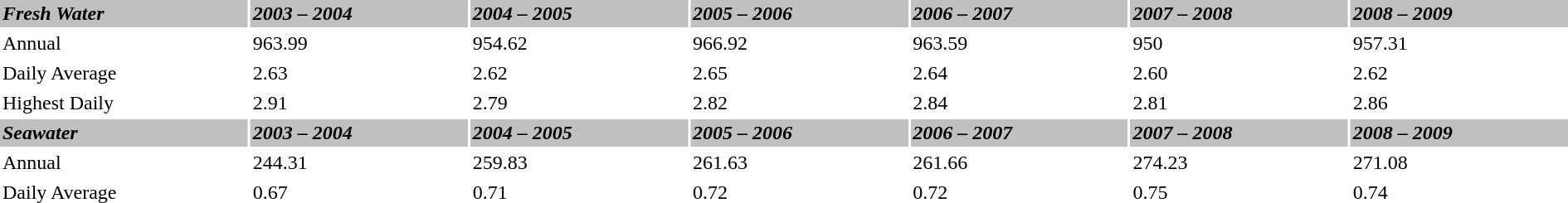<table border="0" width="100%" cellpadding="2">
<tr ---->
<td bgcolor="#C0C0C0"><em><span><strong>Fresh Water </strong></span></em></td>
<td bgcolor="#C0C0C0"><em><span><strong>2003 – 2004 </strong></span></em></td>
<td bgcolor="#C0C0C0"><em><span><strong>2004 – 2005 </strong></span></em></td>
<td bgcolor="#C0C0C0"><em><span><strong>2005 – 2006 </strong></span></em></td>
<td bgcolor="#C0C0C0"><em><span><strong>2006 – 2007 </strong></span></em></td>
<td bgcolor="#C0C0C0"><em><span><strong>2007 – 2008 </strong></span></em></td>
<td bgcolor="#C0C0C0"><em><span><strong>2008 – 2009 </strong></span></em></td>
</tr>
<tr ---->
<td>Annual</td>
<td>963.99</td>
<td>954.62</td>
<td>966.92</td>
<td>963.59</td>
<td>950</td>
<td>957.31</td>
</tr>
<tr ---->
<td>Daily Average</td>
<td>2.63</td>
<td>2.62</td>
<td>2.65</td>
<td>2.64</td>
<td>2.60</td>
<td>2.62</td>
</tr>
<tr ---->
<td>Highest Daily</td>
<td>2.91</td>
<td>2.79</td>
<td>2.82</td>
<td>2.84</td>
<td>2.81</td>
<td>2.86</td>
</tr>
<tr ---->
<td bgcolor="#C0C0C0"><em><span><strong>Seawater</strong></span></em></td>
<td bgcolor="#C0C0C0"><em><span><strong>2003 – 2004 </strong></span></em></td>
<td bgcolor="#C0C0C0"><em><span><strong>2004 – 2005 </strong></span></em></td>
<td bgcolor="#C0C0C0"><em><span><strong>2005 – 2006 </strong></span></em></td>
<td bgcolor="#C0C0C0"><em><span><strong>2006 – 2007 </strong></span></em></td>
<td bgcolor="#C0C0C0"><em><span><strong>2007 – 2008 </strong></span></em></td>
<td bgcolor="#C0C0C0"><em><span><strong>2008 – 2009 </strong></span></em></td>
</tr>
<tr ---->
<td>Annual</td>
<td>244.31</td>
<td>259.83</td>
<td>261.63</td>
<td>261.66</td>
<td>274.23</td>
<td>271.08</td>
</tr>
<tr ---->
<td>Daily Average</td>
<td>0.67</td>
<td>0.71</td>
<td>0.72</td>
<td>0.72</td>
<td>0.75</td>
<td>0.74</td>
</tr>
</table>
